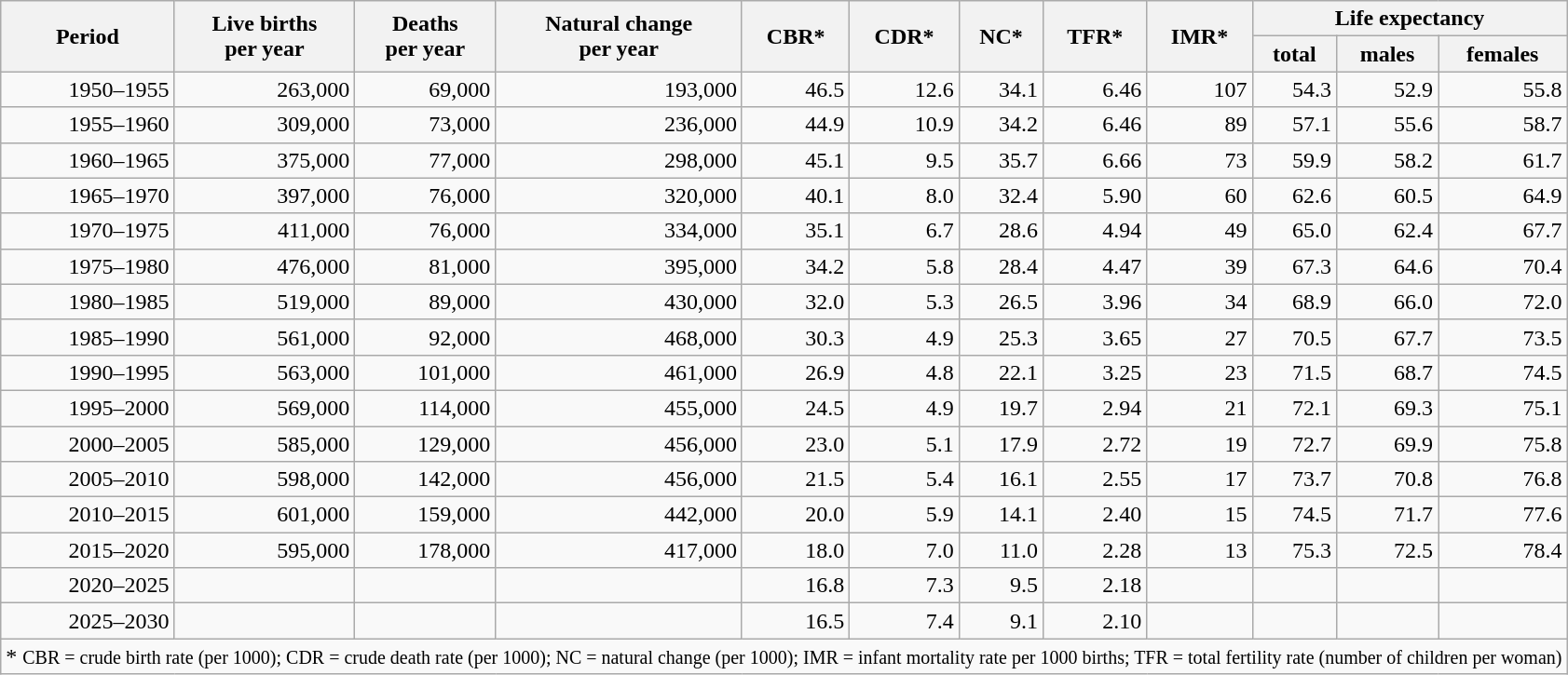<table class="wikitable" style="text-align: right;">
<tr>
<th rowspan=2>Period</th>
<th rowspan=2>Live births<br>per year</th>
<th rowspan=2>Deaths<br>per year</th>
<th rowspan=2>Natural change<br>per year</th>
<th rowspan=2>CBR*</th>
<th rowspan=2>CDR*</th>
<th rowspan=2>NC*</th>
<th rowspan=2>TFR*</th>
<th rowspan=2>IMR*</th>
<th colspan=3>Life expectancy</th>
</tr>
<tr>
<th>total</th>
<th>males</th>
<th>females</th>
</tr>
<tr>
<td>1950–1955</td>
<td>263,000</td>
<td>69,000</td>
<td>193,000</td>
<td>46.5</td>
<td>12.6</td>
<td>34.1</td>
<td>6.46</td>
<td>107</td>
<td>54.3</td>
<td>52.9</td>
<td>55.8</td>
</tr>
<tr>
<td>1955–1960</td>
<td>309,000</td>
<td>73,000</td>
<td>236,000</td>
<td>44.9</td>
<td>10.9</td>
<td>34.2</td>
<td>6.46</td>
<td>89</td>
<td>57.1</td>
<td>55.6</td>
<td>58.7</td>
</tr>
<tr>
<td>1960–1965</td>
<td>375,000</td>
<td>77,000</td>
<td>298,000</td>
<td>45.1</td>
<td>9.5</td>
<td>35.7</td>
<td>6.66</td>
<td>73</td>
<td>59.9</td>
<td>58.2</td>
<td>61.7</td>
</tr>
<tr>
<td>1965–1970</td>
<td>397,000</td>
<td>76,000</td>
<td>320,000</td>
<td>40.1</td>
<td>8.0</td>
<td>32.4</td>
<td>5.90</td>
<td>60</td>
<td>62.6</td>
<td>60.5</td>
<td>64.9</td>
</tr>
<tr>
<td>1970–1975</td>
<td>411,000</td>
<td>76,000</td>
<td>334,000</td>
<td>35.1</td>
<td>6.7</td>
<td>28.6</td>
<td>4.94</td>
<td>49</td>
<td>65.0</td>
<td>62.4</td>
<td>67.7</td>
</tr>
<tr>
<td>1975–1980</td>
<td>476,000</td>
<td>81,000</td>
<td>395,000</td>
<td>34.2</td>
<td>5.8</td>
<td>28.4</td>
<td>4.47</td>
<td>39</td>
<td>67.3</td>
<td>64.6</td>
<td>70.4</td>
</tr>
<tr>
<td>1980–1985</td>
<td>519,000</td>
<td>89,000</td>
<td>430,000</td>
<td>32.0</td>
<td>5.3</td>
<td>26.5</td>
<td>3.96</td>
<td>34</td>
<td>68.9</td>
<td>66.0</td>
<td>72.0</td>
</tr>
<tr>
<td>1985–1990</td>
<td>561,000</td>
<td>92,000</td>
<td>468,000</td>
<td>30.3</td>
<td>4.9</td>
<td>25.3</td>
<td>3.65</td>
<td>27</td>
<td>70.5</td>
<td>67.7</td>
<td>73.5</td>
</tr>
<tr>
<td>1990–1995</td>
<td>563,000</td>
<td>101,000</td>
<td>461,000</td>
<td>26.9</td>
<td>4.8</td>
<td>22.1</td>
<td>3.25</td>
<td>23</td>
<td>71.5</td>
<td>68.7</td>
<td>74.5</td>
</tr>
<tr>
<td>1995–2000</td>
<td>569,000</td>
<td>114,000</td>
<td>455,000</td>
<td>24.5</td>
<td>4.9</td>
<td>19.7</td>
<td>2.94</td>
<td>21</td>
<td>72.1</td>
<td>69.3</td>
<td>75.1</td>
</tr>
<tr>
<td>2000–2005</td>
<td>585,000</td>
<td>129,000</td>
<td>456,000</td>
<td>23.0</td>
<td>5.1</td>
<td>17.9</td>
<td>2.72</td>
<td>19</td>
<td>72.7</td>
<td>69.9</td>
<td>75.8</td>
</tr>
<tr>
<td>2005–2010</td>
<td>598,000</td>
<td>142,000</td>
<td>456,000</td>
<td>21.5</td>
<td>5.4</td>
<td>16.1</td>
<td>2.55</td>
<td>17</td>
<td>73.7</td>
<td>70.8</td>
<td>76.8</td>
</tr>
<tr>
<td>2010–2015</td>
<td>601,000</td>
<td>159,000</td>
<td>442,000</td>
<td>20.0</td>
<td>5.9</td>
<td>14.1</td>
<td>2.40</td>
<td>15</td>
<td>74.5</td>
<td>71.7</td>
<td>77.6</td>
</tr>
<tr>
<td>2015–2020</td>
<td>595,000</td>
<td>178,000</td>
<td>417,000</td>
<td>18.0</td>
<td>7.0</td>
<td>11.0</td>
<td>2.28</td>
<td>13</td>
<td>75.3</td>
<td>72.5</td>
<td>78.4</td>
</tr>
<tr>
<td>2020–2025</td>
<td></td>
<td></td>
<td></td>
<td>16.8</td>
<td>7.3</td>
<td>9.5</td>
<td>2.18</td>
<td></td>
<td></td>
<td></td>
<td></td>
</tr>
<tr>
<td>2025–2030</td>
<td></td>
<td></td>
<td></td>
<td>16.5</td>
<td>7.4</td>
<td>9.1</td>
<td>2.10</td>
<td></td>
<td></td>
<td></td>
<td></td>
</tr>
<tr>
<td align="left" colspan="12">* <small> CBR = crude birth rate (per 1000); CDR = crude death rate (per 1000); NC = natural change (per 1000); IMR = infant mortality rate per 1000 births; TFR = total fertility rate (number of children per woman)</small></td>
</tr>
</table>
